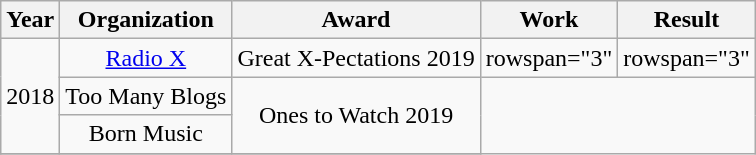<table class="wikitable plainrowheaders" style="text-align:center;">
<tr>
<th>Year</th>
<th>Organization</th>
<th>Award</th>
<th>Work</th>
<th>Result</th>
</tr>
<tr>
<td rowspan="3">2018</td>
<td><a href='#'>Radio X</a></td>
<td>Great X-Pectations 2019</td>
<td>rowspan="3" </td>
<td>rowspan="3" <br></td>
</tr>
<tr>
<td>Too Many Blogs</td>
<td rowspan="2">Ones to Watch 2019</td>
</tr>
<tr>
<td>Born Music</td>
</tr>
<tr>
</tr>
</table>
